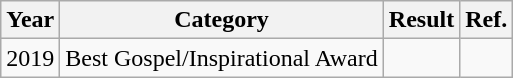<table class="wikitable">
<tr>
<th>Year</th>
<th>Category</th>
<th>Result</th>
<th>Ref.</th>
</tr>
<tr>
<td>2019</td>
<td>Best Gospel/Inspirational Award</td>
<td></td>
<td></td>
</tr>
</table>
